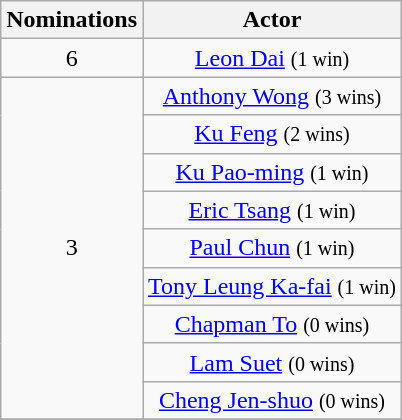<table class="wikitable sortable" style="text-align:center;">
<tr>
<th scope="col" width="55">Nominations</th>
<th scope="col" align="center">Actor</th>
</tr>
<tr>
<td rowspan=1 style="text-align:center">6</td>
<td><a href='#'>Leon Dai</a> <small>(1 win)</small></td>
</tr>
<tr>
<td rowspan=9 style="text-align:center">3</td>
<td><a href='#'>Anthony Wong</a> <small>(3 wins)</small></td>
</tr>
<tr>
<td><a href='#'>Ku Feng</a> <small>(2 wins)</small></td>
</tr>
<tr>
<td><a href='#'>Ku Pao-ming</a> <small>(1 win)</small></td>
</tr>
<tr>
<td><a href='#'>Eric Tsang</a> <small>(1 win)</small></td>
</tr>
<tr>
<td><a href='#'>Paul Chun</a> <small>(1 win)</small></td>
</tr>
<tr>
<td><a href='#'>Tony Leung Ka-fai</a> <small>(1 win)</small></td>
</tr>
<tr>
<td><a href='#'>Chapman To</a> <small>(0 wins)</small></td>
</tr>
<tr>
<td><a href='#'>Lam Suet</a> <small>(0 wins)</small></td>
</tr>
<tr>
<td><a href='#'>Cheng Jen-shuo</a> <small>(0 wins)</small></td>
</tr>
<tr>
</tr>
</table>
